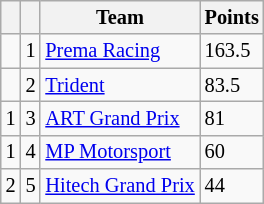<table class="wikitable" style="font-size: 85%;">
<tr>
<th></th>
<th></th>
<th>Team</th>
<th>Points</th>
</tr>
<tr>
<td align="left"></td>
<td align="center">1</td>
<td> <a href='#'>Prema Racing</a></td>
<td>163.5</td>
</tr>
<tr>
<td align="left"></td>
<td align="center">2</td>
<td> <a href='#'>Trident</a></td>
<td>83.5</td>
</tr>
<tr>
<td align="left"> 1</td>
<td align="center">3</td>
<td> <a href='#'>ART Grand Prix</a></td>
<td>81</td>
</tr>
<tr>
<td align="left"> 1</td>
<td align="center">4</td>
<td> <a href='#'>MP Motorsport</a></td>
<td>60</td>
</tr>
<tr>
<td align="left"> 2</td>
<td align="center">5</td>
<td> <a href='#'>Hitech Grand Prix</a></td>
<td>44</td>
</tr>
</table>
